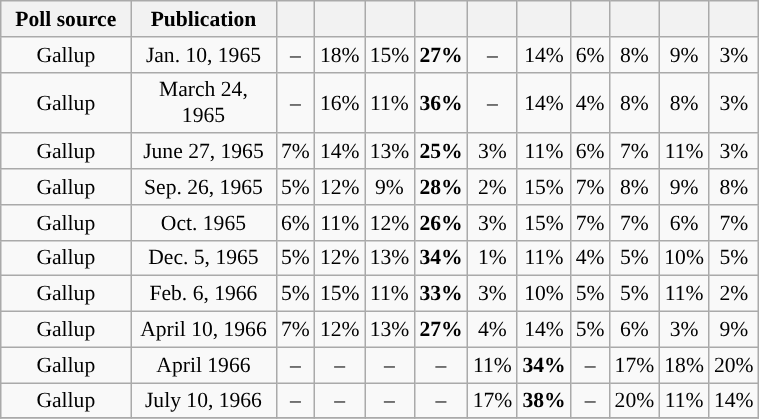<table class="wikitable" style="font-size:90%;text-align:center;">
<tr>
<th style="width:80px;">Poll source</th>
<th style="width:90px;">Publication</th>
<th></th>
<th></th>
<th></th>
<th></th>
<th></th>
<th></th>
<th></th>
<th></th>
<th></th>
<th></th>
</tr>
<tr>
<td>Gallup</td>
<td>Jan. 10, 1965</td>
<td>–</td>
<td>18%</td>
<td>15%</td>
<td><strong>27%</strong></td>
<td>–</td>
<td>14%</td>
<td>6%</td>
<td>8%</td>
<td>9%</td>
<td>3%</td>
</tr>
<tr>
<td>Gallup</td>
<td>March 24, 1965</td>
<td>–</td>
<td>16%</td>
<td>11%</td>
<td><strong>36%</strong></td>
<td>–</td>
<td>14%</td>
<td>4%</td>
<td>8%</td>
<td>8%</td>
<td>3%</td>
</tr>
<tr>
<td>Gallup</td>
<td>June 27, 1965</td>
<td>7%</td>
<td>14%</td>
<td>13%</td>
<td><strong>25%</strong></td>
<td>3%</td>
<td>11%</td>
<td>6%</td>
<td>7%</td>
<td>11%</td>
<td>3%</td>
</tr>
<tr>
<td>Gallup</td>
<td>Sep. 26, 1965</td>
<td>5%</td>
<td>12%</td>
<td>9%</td>
<td><strong>28%</strong></td>
<td>2%</td>
<td>15%</td>
<td>7%</td>
<td>8%</td>
<td>9%</td>
<td>8%</td>
</tr>
<tr>
<td>Gallup</td>
<td>Oct. 1965</td>
<td>6%</td>
<td>11%</td>
<td>12%</td>
<td><strong>26%</strong></td>
<td>3%</td>
<td>15%</td>
<td>7%</td>
<td>7%</td>
<td>6%</td>
<td>7%</td>
</tr>
<tr>
<td>Gallup</td>
<td>Dec. 5, 1965</td>
<td>5%</td>
<td>12%</td>
<td>13%</td>
<td><strong>34%</strong></td>
<td>1%</td>
<td>11%</td>
<td>4%</td>
<td>5%</td>
<td>10%</td>
<td>5%</td>
</tr>
<tr>
<td>Gallup</td>
<td>Feb. 6, 1966</td>
<td>5%</td>
<td>15%</td>
<td>11%</td>
<td><strong>33%</strong></td>
<td>3%</td>
<td>10%</td>
<td>5%</td>
<td>5%</td>
<td>11%</td>
<td>2%</td>
</tr>
<tr>
<td>Gallup</td>
<td>April 10, 1966</td>
<td>7%</td>
<td>12%</td>
<td>13%</td>
<td><strong>27%</strong></td>
<td>4%</td>
<td>14%</td>
<td>5%</td>
<td>6%</td>
<td>3%</td>
<td>9%</td>
</tr>
<tr>
<td>Gallup</td>
<td>April 1966</td>
<td>–</td>
<td>–</td>
<td>–</td>
<td>–</td>
<td>11%</td>
<td><strong>34%</strong></td>
<td>–</td>
<td>17%</td>
<td>18%</td>
<td>20%</td>
</tr>
<tr>
<td>Gallup</td>
<td>July 10, 1966</td>
<td>–</td>
<td>–</td>
<td>–</td>
<td>–</td>
<td>17%</td>
<td><strong>38%</strong></td>
<td>–</td>
<td>20%</td>
<td>11%</td>
<td>14%</td>
</tr>
<tr>
</tr>
</table>
